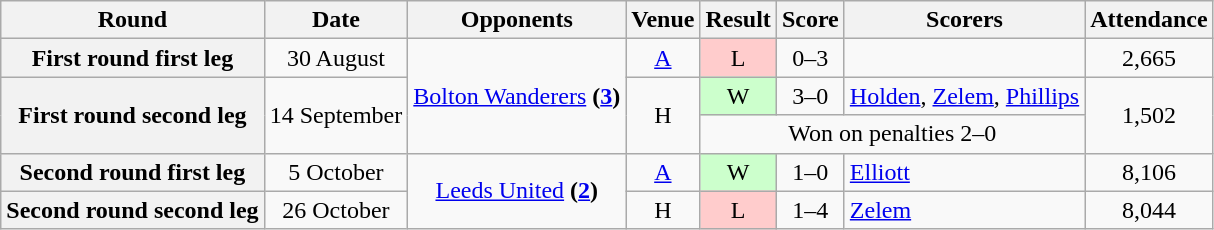<table class="wikitable" style="text-align:center">
<tr>
<th>Round</th>
<th>Date</th>
<th>Opponents</th>
<th>Venue</th>
<th>Result</th>
<th>Score</th>
<th>Scorers</th>
<th>Attendance</th>
</tr>
<tr>
<th>First round first leg</th>
<td>30 August</td>
<td rowspan=3><a href='#'>Bolton Wanderers</a> <strong>(<a href='#'>3</a>)</strong></td>
<td><a href='#'>A</a></td>
<td style="background-color:#FFCCCC">L</td>
<td>0–3</td>
<td align="left"></td>
<td>2,665</td>
</tr>
<tr>
<th rowspan=2>First round second leg</th>
<td rowspan=2>14 September</td>
<td rowspan=2>H</td>
<td style="background-color:#CCFFCC">W</td>
<td>3–0</td>
<td align="left"><a href='#'>Holden</a>, <a href='#'>Zelem</a>, <a href='#'>Phillips</a></td>
<td rowspan=2>1,502</td>
</tr>
<tr>
<td colspan=3>Won on penalties 2–0</td>
</tr>
<tr>
<th>Second round first leg</th>
<td>5 October</td>
<td rowspan=2><a href='#'>Leeds United</a> <strong>(<a href='#'>2</a>)</strong></td>
<td><a href='#'>A</a></td>
<td style="background-color:#CCFFCC">W</td>
<td>1–0</td>
<td align="left"><a href='#'>Elliott</a></td>
<td>8,106</td>
</tr>
<tr>
<th>Second round second leg</th>
<td>26 October</td>
<td>H</td>
<td style="background-color:#FFCCCC">L</td>
<td>1–4</td>
<td align="left"><a href='#'>Zelem</a></td>
<td>8,044</td>
</tr>
</table>
